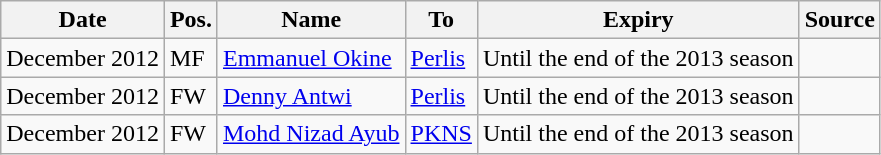<table class="wikitable">
<tr>
<th>Date</th>
<th>Pos.</th>
<th>Name</th>
<th>To</th>
<th>Expiry</th>
<th>Source</th>
</tr>
<tr>
<td>December 2012</td>
<td>MF</td>
<td> <a href='#'>Emmanuel Okine</a></td>
<td>  <a href='#'>Perlis</a></td>
<td>Until the end of the 2013 season</td>
<td></td>
</tr>
<tr>
<td>December 2012</td>
<td>FW</td>
<td> <a href='#'>Denny Antwi</a></td>
<td>  <a href='#'>Perlis</a></td>
<td>Until the end of the 2013 season</td>
<td></td>
</tr>
<tr>
<td>December 2012</td>
<td>FW</td>
<td>  <a href='#'>Mohd Nizad Ayub</a></td>
<td> <a href='#'>PKNS</a></td>
<td>Until the end of the 2013 season</td>
<td></td>
</tr>
</table>
